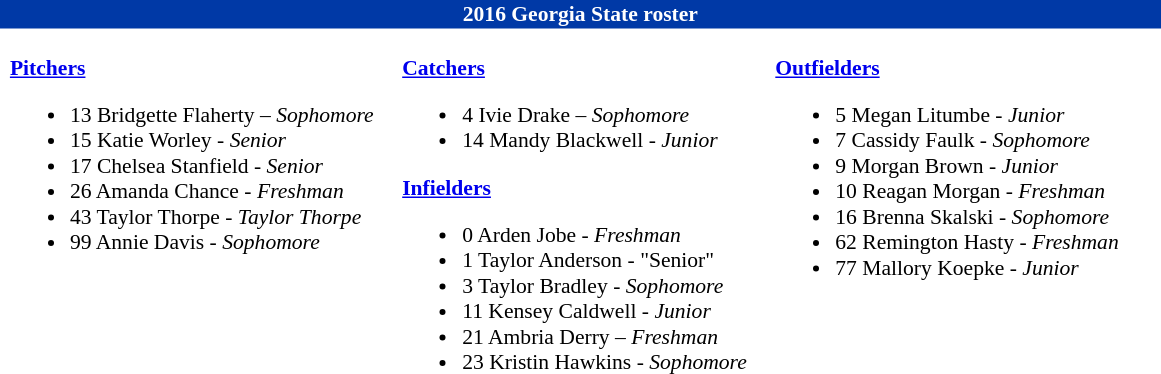<table class="toccolours" style="border-collapse:collapse; font-size:90%;">
<tr>
<td colspan="9" style=background:#0039A6;color:white; align=center><strong>2016 Georgia State roster</strong></td>
</tr>
<tr>
</tr>
<tr>
<td width="03"> </td>
<td valign="top"><br><strong><a href='#'>Pitchers</a></strong><ul><li>13 Bridgette Flaherty – <em>Sophomore</em></li><li>15 Katie Worley - <em>Senior</em></li><li>17 Chelsea Stanfield - <em>Senior</em></li><li>26 Amanda Chance - <em>Freshman</em></li><li>43 Taylor Thorpe - <em>Taylor Thorpe</em></li><li>99 Annie Davis - <em>Sophomore</em></li></ul></td>
<td width="15"> </td>
<td valign="top"><br><strong><a href='#'>Catchers</a></strong><ul><li>4 Ivie Drake – <em>Sophomore</em></li><li>14 Mandy Blackwell - <em>Junior</em></li></ul><strong><a href='#'>Infielders</a></strong><ul><li>0 Arden Jobe - <em>Freshman</em></li><li>1 Taylor Anderson - "Senior"</li><li>3 Taylor Bradley - <em>Sophomore</em></li><li>11 Kensey Caldwell - <em>Junior</em></li><li>21 Ambria Derry – <em>Freshman</em></li><li>23 Kristin Hawkins - <em>Sophomore</em></li></ul></td>
<td width="15"> </td>
<td valign="top"><br><strong><a href='#'>Outfielders</a></strong><ul><li>5 Megan Litumbe - <em>Junior</em></li><li>7 Cassidy Faulk - <em>Sophomore</em></li><li>9 Morgan Brown - <em>Junior</em></li><li>10 Reagan Morgan - <em>Freshman</em></li><li>16 Brenna Skalski - <em>Sophomore</em></li><li>62 Remington Hasty - <em>Freshman</em></li><li>77 Mallory Koepke - <em>Junior</em></li></ul></td>
<td width="25"> </td>
</tr>
</table>
